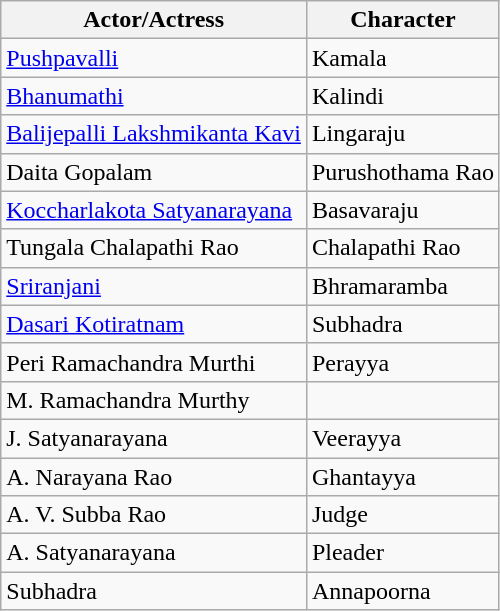<table class="wikitable">
<tr>
<th>Actor/Actress</th>
<th>Character</th>
</tr>
<tr>
<td><a href='#'>Pushpavalli</a></td>
<td>Kamala</td>
</tr>
<tr>
<td><a href='#'>Bhanumathi</a></td>
<td>Kalindi</td>
</tr>
<tr>
<td><a href='#'>Balijepalli Lakshmikanta Kavi</a></td>
<td>Lingaraju</td>
</tr>
<tr>
<td>Daita Gopalam</td>
<td>Purushothama Rao</td>
</tr>
<tr>
<td><a href='#'>Koccharlakota Satyanarayana</a></td>
<td>Basavaraju</td>
</tr>
<tr>
<td>Tungala Chalapathi Rao</td>
<td>Chalapathi Rao</td>
</tr>
<tr>
<td><a href='#'>Sriranjani</a></td>
<td>Bhramaramba</td>
</tr>
<tr>
<td><a href='#'>Dasari Kotiratnam</a></td>
<td>Subhadra</td>
</tr>
<tr>
<td>Peri Ramachandra Murthi</td>
<td>Perayya</td>
</tr>
<tr>
<td>M. Ramachandra Murthy</td>
<td></td>
</tr>
<tr>
<td>J. Satyanarayana</td>
<td>Veerayya</td>
</tr>
<tr>
<td>A. Narayana Rao</td>
<td>Ghantayya</td>
</tr>
<tr>
<td>A. V. Subba Rao</td>
<td>Judge</td>
</tr>
<tr>
<td>A. Satyanarayana</td>
<td>Pleader</td>
</tr>
<tr>
<td>Subhadra</td>
<td>Annapoorna</td>
</tr>
</table>
